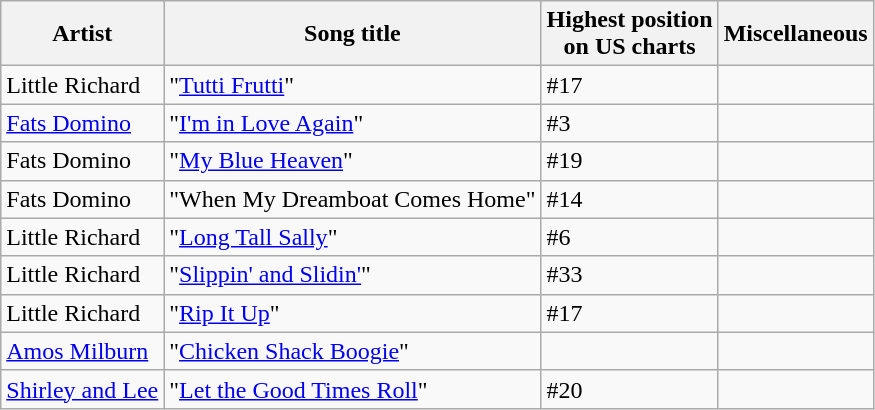<table class="wikitable sortable">
<tr>
<th>Artist</th>
<th>Song title</th>
<th>Highest position<br> on US charts</th>
<th>Miscellaneous</th>
</tr>
<tr>
<td>Little Richard</td>
<td>"<a href='#'>Tutti Frutti</a>"</td>
<td>#17</td>
<td></td>
</tr>
<tr>
<td><a href='#'>Fats Domino</a></td>
<td>"<a href='#'>I'm in Love Again</a>"</td>
<td>#3</td>
<td></td>
</tr>
<tr>
<td>Fats Domino</td>
<td>"<a href='#'>My Blue Heaven</a>"</td>
<td>#19</td>
<td></td>
</tr>
<tr>
<td>Fats Domino</td>
<td>"When My Dreamboat Comes Home"</td>
<td>#14</td>
<td></td>
</tr>
<tr>
<td>Little Richard</td>
<td>"<a href='#'>Long Tall Sally</a>"</td>
<td>#6</td>
<td></td>
</tr>
<tr>
<td>Little Richard</td>
<td>"<a href='#'>Slippin' and Slidin'</a>"</td>
<td>#33</td>
<td></td>
</tr>
<tr>
<td>Little Richard</td>
<td>"<a href='#'>Rip It Up</a>"</td>
<td>#17</td>
<td></td>
</tr>
<tr>
<td><a href='#'>Amos Milburn</a></td>
<td>"<a href='#'>Chicken Shack Boogie</a>"</td>
<td></td>
<td></td>
</tr>
<tr>
<td><a href='#'>Shirley and Lee</a></td>
<td>"<a href='#'>Let the Good Times Roll</a>"</td>
<td>#20</td>
<td></td>
</tr>
</table>
